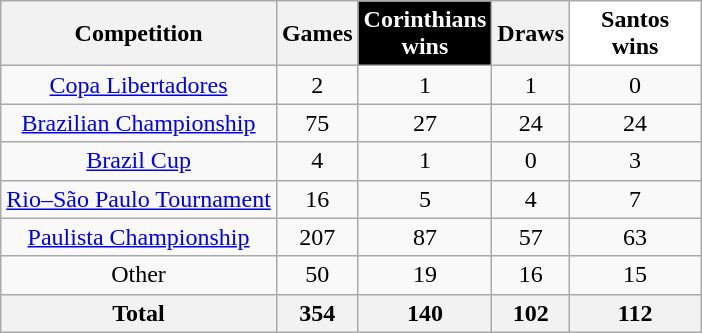<table class="wikitable" style="text-align: center;">
<tr>
<th>Competition</th>
<th>Games</th>
<th width=80 style="color:white; background:black">Corinthians<br>wins</th>
<th>Draws</th>
<th width=80 style="background:white">Santos<br>wins</th>
</tr>
<tr>
<td><a href='#'>Copa Libertadores</a></td>
<td>2</td>
<td>1</td>
<td>1</td>
<td>0</td>
</tr>
<tr>
<td><a href='#'>Brazilian Championship</a></td>
<td>75</td>
<td>27</td>
<td>24</td>
<td>24</td>
</tr>
<tr>
<td><a href='#'>Brazil Cup</a></td>
<td>4</td>
<td>1</td>
<td>0</td>
<td>3</td>
</tr>
<tr>
<td><a href='#'>Rio–São Paulo Tournament</a></td>
<td>16</td>
<td>5</td>
<td>4</td>
<td>7</td>
</tr>
<tr>
<td><a href='#'>Paulista Championship</a></td>
<td>207</td>
<td>87</td>
<td>57</td>
<td>63</td>
</tr>
<tr>
<td>Other</td>
<td>50</td>
<td>19</td>
<td>16</td>
<td>15</td>
</tr>
<tr>
<th>Total</th>
<th>354</th>
<th>140</th>
<th>102</th>
<th>112</th>
</tr>
</table>
